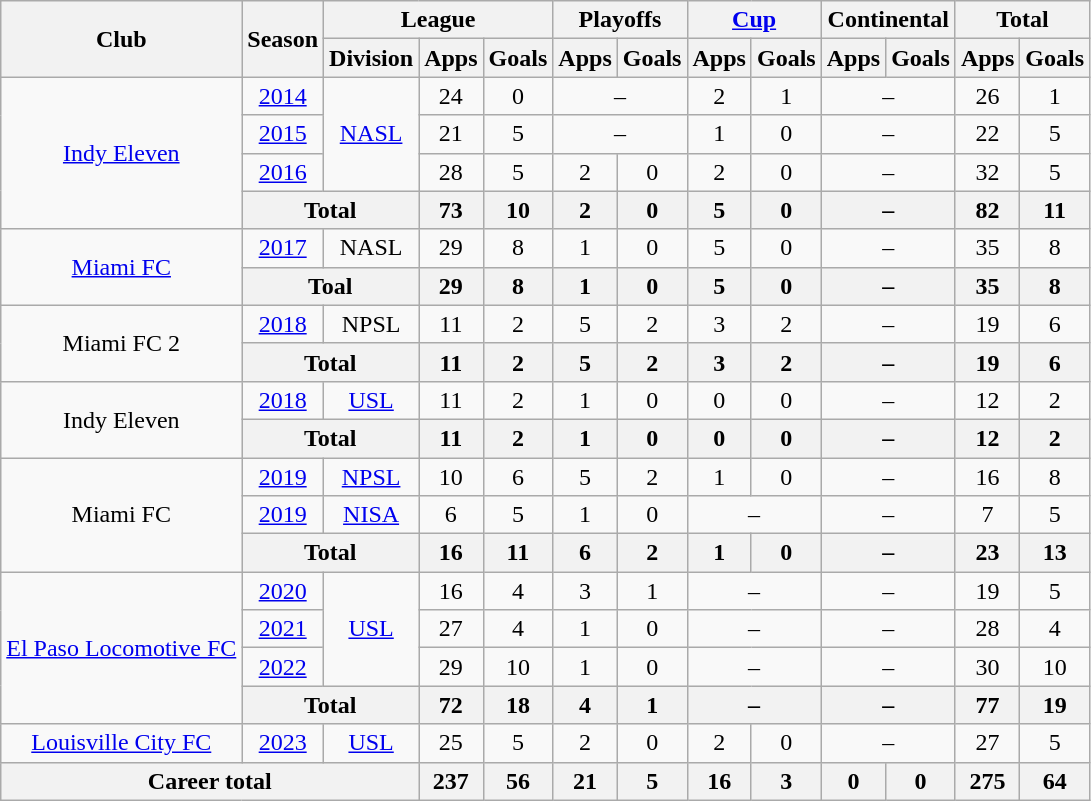<table class="wikitable" style="text-align: center;">
<tr>
<th rowspan=2>Club</th>
<th rowspan=2>Season</th>
<th colspan=3>League</th>
<th colspan=2>Playoffs</th>
<th colspan=2><a href='#'>Cup</a></th>
<th colspan=2>Continental</th>
<th colspan=2>Total</th>
</tr>
<tr>
<th>Division</th>
<th>Apps</th>
<th>Goals</th>
<th>Apps</th>
<th>Goals</th>
<th>Apps</th>
<th>Goals</th>
<th>Apps</th>
<th>Goals</th>
<th>Apps</th>
<th>Goals</th>
</tr>
<tr>
<td rowspan="4"><a href='#'>Indy Eleven</a></td>
<td><a href='#'>2014</a></td>
<td rowspan=3><a href='#'>NASL</a></td>
<td>24</td>
<td>0</td>
<td colspan=2>–</td>
<td>2</td>
<td>1</td>
<td colspan=2>–</td>
<td>26</td>
<td>1</td>
</tr>
<tr>
<td><a href='#'>2015</a></td>
<td>21</td>
<td>5</td>
<td colspan=2>–</td>
<td>1</td>
<td>0</td>
<td colspan=2>–</td>
<td>22</td>
<td>5</td>
</tr>
<tr>
<td><a href='#'>2016</a></td>
<td>28</td>
<td>5</td>
<td>2</td>
<td>0</td>
<td>2</td>
<td>0</td>
<td colspan=2>–</td>
<td>32</td>
<td>5</td>
</tr>
<tr>
<th colspan="2">Total</th>
<th>73</th>
<th>10</th>
<th>2</th>
<th>0</th>
<th>5</th>
<th>0</th>
<th colspan="2">–</th>
<th>82</th>
<th>11</th>
</tr>
<tr>
<td rowspan="2"><a href='#'>Miami FC</a></td>
<td><a href='#'>2017</a></td>
<td>NASL</td>
<td>29</td>
<td>8</td>
<td>1</td>
<td>0</td>
<td>5</td>
<td>0</td>
<td colspan="2">–</td>
<td>35</td>
<td>8</td>
</tr>
<tr>
<th colspan="2">Toal</th>
<th>29</th>
<th>8</th>
<th>1</th>
<th>0</th>
<th>5</th>
<th>0</th>
<th colspan="2">–</th>
<th>35</th>
<th>8</th>
</tr>
<tr>
<td rowspan="2">Miami FC 2</td>
<td><a href='#'>2018</a></td>
<td>NPSL</td>
<td>11</td>
<td>2</td>
<td>5</td>
<td>2</td>
<td>3</td>
<td>2</td>
<td colspan="2">–</td>
<td>19</td>
<td>6</td>
</tr>
<tr>
<th colspan="2">Total</th>
<th>11</th>
<th>2</th>
<th>5</th>
<th>2</th>
<th>3</th>
<th>2</th>
<th colspan="2">–</th>
<th>19</th>
<th>6</th>
</tr>
<tr>
<td rowspan="2">Indy Eleven</td>
<td><a href='#'>2018</a></td>
<td><a href='#'>USL</a></td>
<td>11</td>
<td>2</td>
<td>1</td>
<td>0</td>
<td>0</td>
<td>0</td>
<td colspan="2">–</td>
<td>12</td>
<td>2</td>
</tr>
<tr>
<th colspan="2">Total</th>
<th>11</th>
<th>2</th>
<th>1</th>
<th>0</th>
<th>0</th>
<th>0</th>
<th colspan="2">–</th>
<th>12</th>
<th>2</th>
</tr>
<tr>
<td rowspan="3">Miami FC</td>
<td><a href='#'>2019</a></td>
<td><a href='#'>NPSL</a></td>
<td>10</td>
<td>6</td>
<td>5</td>
<td>2</td>
<td>1</td>
<td>0</td>
<td colspan="2">–</td>
<td>16</td>
<td>8</td>
</tr>
<tr>
<td><a href='#'>2019</a></td>
<td><a href='#'>NISA</a></td>
<td>6</td>
<td>5</td>
<td>1</td>
<td>0</td>
<td colspan=2>–</td>
<td colspan=2>–</td>
<td>7</td>
<td>5</td>
</tr>
<tr>
<th colspan="2">Total</th>
<th>16</th>
<th>11</th>
<th>6</th>
<th>2</th>
<th>1</th>
<th>0</th>
<th colspan="2">–</th>
<th>23</th>
<th>13</th>
</tr>
<tr>
<td rowspan="4"><a href='#'>El Paso Locomotive FC</a></td>
<td><a href='#'>2020</a></td>
<td rowspan="3"><a href='#'>USL</a></td>
<td>16</td>
<td>4</td>
<td>3</td>
<td>1</td>
<td colspan="2">–</td>
<td colspan="2">–</td>
<td>19</td>
<td>5</td>
</tr>
<tr>
<td><a href='#'>2021</a></td>
<td>27</td>
<td>4</td>
<td>1</td>
<td>0</td>
<td colspan="2">–</td>
<td colspan="2">–</td>
<td>28</td>
<td>4</td>
</tr>
<tr>
<td><a href='#'>2022</a></td>
<td>29</td>
<td>10</td>
<td>1</td>
<td>0</td>
<td colspan="2">–</td>
<td colspan="2">–</td>
<td>30</td>
<td>10</td>
</tr>
<tr>
<th colspan="2">Total</th>
<th>72</th>
<th>18</th>
<th>4</th>
<th>1</th>
<th colspan="2">–</th>
<th colspan="2">–</th>
<th>77</th>
<th>19</th>
</tr>
<tr>
<td><a href='#'>Louisville City FC</a></td>
<td><a href='#'>2023</a></td>
<td><a href='#'>USL</a></td>
<td>25</td>
<td>5</td>
<td>2</td>
<td>0</td>
<td>2</td>
<td>0</td>
<td colspan="2">–</td>
<td>27</td>
<td>5</td>
</tr>
<tr>
<th colspan="3">Career total</th>
<th>237</th>
<th>56</th>
<th>21</th>
<th>5</th>
<th>16</th>
<th>3</th>
<th>0</th>
<th>0</th>
<th>275</th>
<th>64</th>
</tr>
</table>
